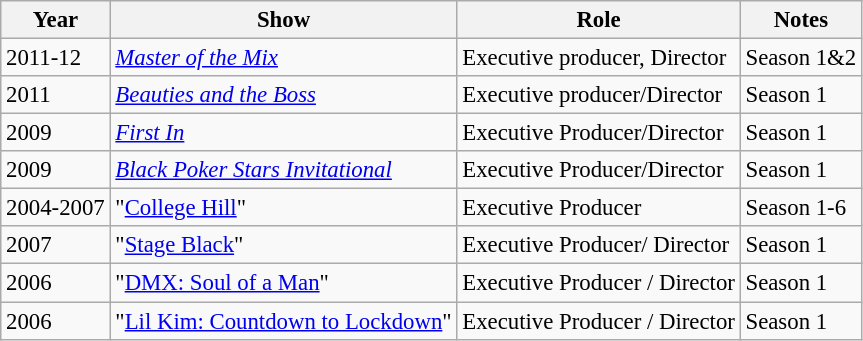<table class="wikitable" style="font-size: 95%;">
<tr>
<th>Year</th>
<th>Show</th>
<th>Role</th>
<th>Notes</th>
</tr>
<tr>
<td>2011-12</td>
<td><em><a href='#'>Master of the Mix</a></em></td>
<td>Executive producer, Director</td>
<td>Season 1&2</td>
</tr>
<tr>
<td>2011</td>
<td><em><a href='#'>Beauties and the Boss</a></em></td>
<td>Executive producer/Director</td>
<td>Season 1</td>
</tr>
<tr>
<td>2009</td>
<td><em><a href='#'>First In</a></em></td>
<td>Executive Producer/Director</td>
<td>Season 1</td>
</tr>
<tr>
<td>2009</td>
<td><em><a href='#'>Black Poker Stars Invitational</a></em></td>
<td>Executive Producer/Director</td>
<td>Season 1</td>
</tr>
<tr>
<td>2004-2007</td>
<td>"<a href='#'>College Hill</a>"</td>
<td>Executive Producer</td>
<td>Season 1-6</td>
</tr>
<tr>
<td>2007</td>
<td>"<a href='#'>Stage Black</a>"</td>
<td>Executive Producer/ Director</td>
<td>Season 1</td>
</tr>
<tr>
<td>2006</td>
<td>"<a href='#'>DMX: Soul of a Man</a>"</td>
<td>Executive Producer / Director</td>
<td>Season 1</td>
</tr>
<tr>
<td>2006</td>
<td>"<a href='#'>Lil Kim: Countdown to Lockdown</a>"</td>
<td>Executive Producer / Director</td>
<td>Season 1</td>
</tr>
</table>
